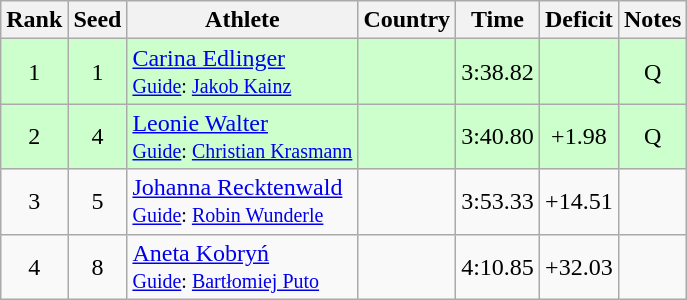<table class="wikitable sortable" style="text-align:center">
<tr>
<th>Rank</th>
<th>Seed</th>
<th>Athlete</th>
<th>Country</th>
<th>Time</th>
<th>Deficit</th>
<th>Notes</th>
</tr>
<tr bgcolor=ccffcc>
<td>1</td>
<td>1</td>
<td align=left><a href='#'>Carina Edlinger</a><br><small><a href='#'>Guide</a>: <a href='#'>Jakob Kainz</a></small></td>
<td align=left></td>
<td>3:38.82</td>
<td></td>
<td>Q</td>
</tr>
<tr bgcolor=ccffcc>
<td>2</td>
<td>4</td>
<td align=left><a href='#'>Leonie Walter</a><br><small><a href='#'>Guide</a>: <a href='#'>Christian Krasmann</a></small></td>
<td align=left></td>
<td>3:40.80</td>
<td>+1.98</td>
<td>Q</td>
</tr>
<tr>
<td>3</td>
<td>5</td>
<td align=left><a href='#'>Johanna Recktenwald</a><br><small><a href='#'>Guide</a>: <a href='#'>Robin Wunderle</a></small></td>
<td align=left></td>
<td>3:53.33</td>
<td>+14.51</td>
<td></td>
</tr>
<tr>
<td>4</td>
<td>8</td>
<td align=left><a href='#'>Aneta Kobryń</a><br><small><a href='#'>Guide</a>: <a href='#'>Bartłomiej Puto</a></small></td>
<td align=left></td>
<td>4:10.85</td>
<td>+32.03</td>
<td></td>
</tr>
</table>
